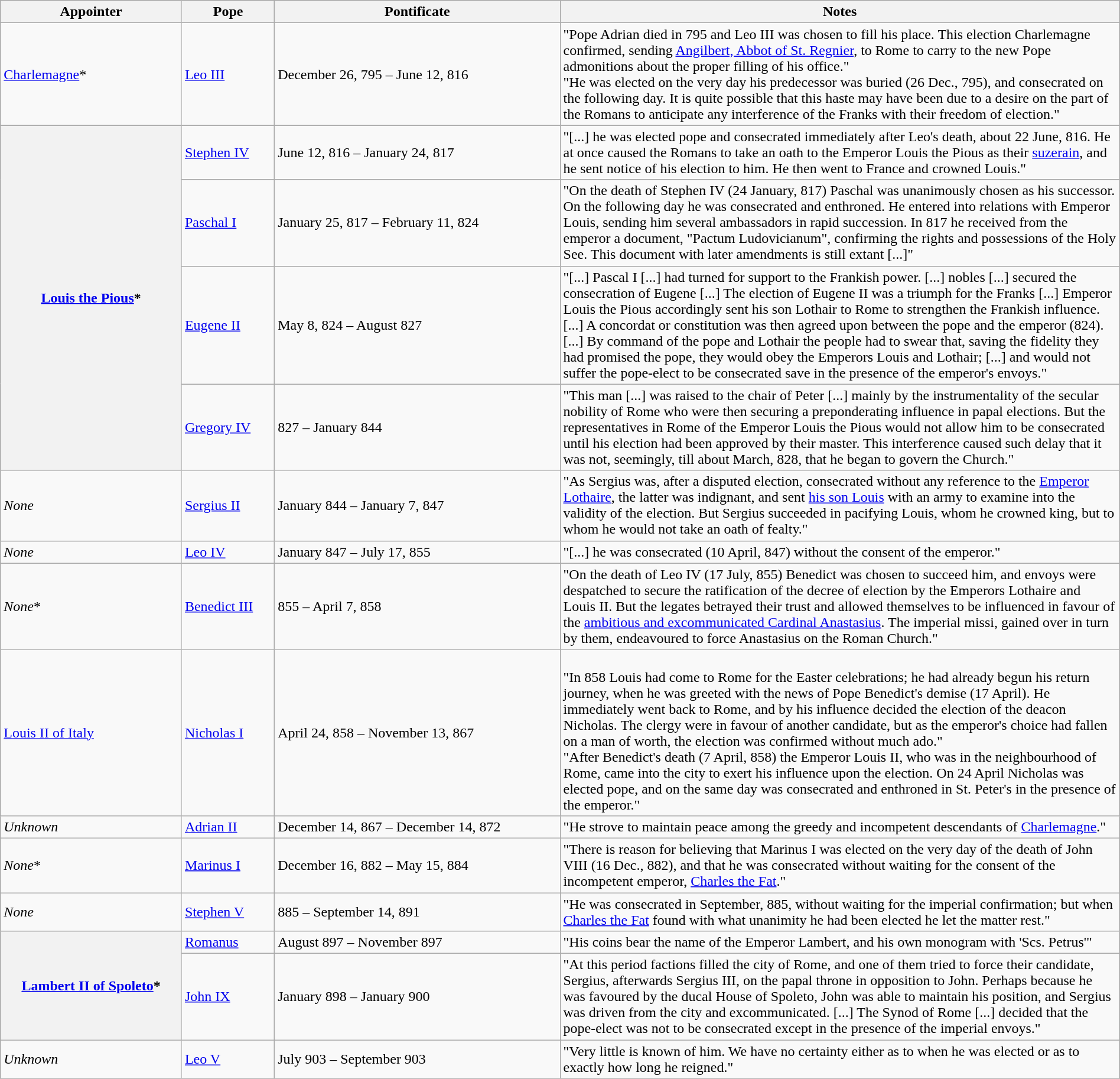<table class="wikitable sortable collapsible" style="width:100%">
<tr>
<th width="*">Appointer</th>
<th width="*">Pope</th>
<th width="*">Pontificate</th>
<th width="50%">Notes</th>
</tr>
<tr>
<td><a href='#'>Charlemagne</a>*</td>
<td><a href='#'>Leo III</a></td>
<td>December 26, 795 – June 12, 816</td>
<td>"Pope Adrian died in 795 and Leo III was chosen to fill his place. This election Charlemagne confirmed, sending <a href='#'>Angilbert, Abbot of St. Regnier</a>, to Rome to carry to the new Pope admonitions about the proper filling of his office."<br>"He was elected on the very day his predecessor was buried (26 Dec., 795), and consecrated on the following day. It is quite possible that this haste may have been due to a desire on the part of the Romans to anticipate any interference of the Franks with their freedom of election."</td>
</tr>
<tr>
<th rowspan=4><a href='#'>Louis the Pious</a>*</th>
<td><a href='#'>Stephen IV</a></td>
<td>June 12, 816 – January 24, 817</td>
<td>"[...] he was elected pope and consecrated immediately after Leo's death, about 22 June, 816. He at once caused the Romans to take an oath to the Emperor Louis the Pious as their <a href='#'>suzerain</a>, and he sent notice of his election to him. He then went to France and crowned Louis."</td>
</tr>
<tr>
<td><a href='#'>Paschal I</a></td>
<td>January 25, 817 – February 11, 824</td>
<td>"On the death of Stephen IV (24 January, 817) Paschal was unanimously chosen as his successor. On the following day he was consecrated and enthroned. He entered into relations with Emperor Louis, sending him several ambassadors in rapid succession. In 817 he received from the emperor a document, "Pactum Ludovicianum", confirming the rights and possessions of the Holy See. This document with later amendments is still extant [...]"</td>
</tr>
<tr>
<td><a href='#'>Eugene II</a></td>
<td>May 8, 824 – August 827</td>
<td>"[...] Pascal I [...] had turned for support to the Frankish power. [...] nobles [...] secured the consecration of Eugene [...] The election of Eugene II was a triumph for the Franks [...] Emperor Louis the Pious accordingly sent his son Lothair to Rome to strengthen the Frankish influence. [...] A concordat or constitution was then agreed upon between the pope and the emperor (824). [...] By command of the pope and Lothair the people had to swear that, saving the fidelity they had promised the pope, they would obey the Emperors Louis and Lothair; [...] and would not suffer the pope-elect to be consecrated save in the presence of the emperor's envoys."</td>
</tr>
<tr>
<td><a href='#'>Gregory IV</a></td>
<td>827 – January 844</td>
<td>"This man [...] was raised to the chair of Peter [...] mainly by the instrumentality of the secular nobility of Rome who were then securing a preponderating influence in papal elections. But the representatives in Rome of the Emperor Louis the Pious would not allow him to be consecrated until his election had been approved by their master. This interference caused such delay that it was not, seemingly, till about March, 828, that he began to govern the Church."</td>
</tr>
<tr>
<td><em>None</em></td>
<td><a href='#'>Sergius II</a></td>
<td>January 844 – January 7, 847</td>
<td>"As Sergius was, after a disputed election, consecrated without any reference to the <a href='#'>Emperor Lothaire</a>, the latter was indignant, and sent <a href='#'>his son Louis</a> with an army to examine into the validity of the election. But Sergius succeeded in pacifying Louis, whom he crowned king, but to whom he would not take an oath of fealty."</td>
</tr>
<tr>
<td><em>None</em></td>
<td><a href='#'>Leo IV</a></td>
<td>January 847 – July 17, 855</td>
<td>"[...] he was consecrated (10 April, 847) without the consent of the emperor."</td>
</tr>
<tr>
<td><em>None</em>*</td>
<td><a href='#'>Benedict III</a></td>
<td>855 – April 7, 858</td>
<td>"On the death of Leo IV (17 July, 855) Benedict was chosen to succeed him, and envoys were despatched to secure the ratification of the decree of election by the Emperors Lothaire and Louis II. But the legates betrayed their trust and allowed themselves to be influenced in favour of the <a href='#'>ambitious and excommunicated Cardinal Anastasius</a>. The imperial missi, gained over in turn by them, endeavoured to force Anastasius on the Roman Church."</td>
</tr>
<tr>
<td><a href='#'>Louis II of Italy</a></td>
<td><a href='#'>Nicholas I</a></td>
<td>April 24, 858 – November 13, 867</td>
<td><br>"In 858 Louis had come to Rome for the Easter celebrations; he had already begun his return journey, when he was greeted with the news of Pope Benedict's demise (17 April). He immediately went back to Rome, and by his influence decided the election of the deacon Nicholas. The clergy were in favour of another candidate, but as the emperor's choice had fallen on a man of worth, the election was confirmed without much ado."<br>"After Benedict's death (7 April, 858) the Emperor Louis II, who was in the neighbourhood of Rome, came into the city to exert his influence upon the election. On 24 April Nicholas was elected pope, and on the same day was consecrated and enthroned in St. Peter's in the presence of the emperor."</td>
</tr>
<tr>
<td><em>Unknown</em></td>
<td><a href='#'>Adrian II</a></td>
<td>December 14, 867 – December 14, 872</td>
<td>"He strove to maintain peace among the greedy and incompetent descendants of <a href='#'>Charlemagne</a>."</td>
</tr>
<tr>
<td><em>None</em>*</td>
<td><a href='#'>Marinus I</a></td>
<td>December 16, 882 – May 15, 884</td>
<td>"There is reason for believing that Marinus I was elected on the very day of the death of John VIII (16 Dec., 882), and that he was consecrated without waiting for the consent of the incompetent emperor, <a href='#'>Charles the Fat</a>."</td>
</tr>
<tr>
<td><em>None</em></td>
<td><a href='#'>Stephen V</a></td>
<td>885 – September 14, 891</td>
<td>"He was consecrated in September, 885, without waiting for the imperial confirmation; but when <a href='#'>Charles the Fat</a> found with what unanimity he had been elected he let the matter rest."</td>
</tr>
<tr>
<th rowspan=2><a href='#'>Lambert II of Spoleto</a>*</th>
<td><a href='#'>Romanus</a></td>
<td>August 897 – November 897</td>
<td>"His coins bear the name of the Emperor Lambert, and his own monogram with 'Scs. Petrus'"</td>
</tr>
<tr>
<td><a href='#'>John IX</a></td>
<td>January 898 – January 900</td>
<td>"At this period factions filled the city of Rome, and one of them tried to force their candidate, Sergius, afterwards Sergius III, on the papal throne in opposition to John. Perhaps because he was favoured by the ducal House of Spoleto, John was able to maintain his position, and Sergius was driven from the city and excommunicated. [...] The Synod of Rome [...] decided that the pope-elect was not to be consecrated except in the presence of the imperial envoys."</td>
</tr>
<tr>
<td><em>Unknown</em></td>
<td><a href='#'>Leo V</a></td>
<td>July 903 – September 903</td>
<td>"Very little is known of him. We have no certainty either as to when he was elected or as to exactly how long he reigned."</td>
</tr>
</table>
